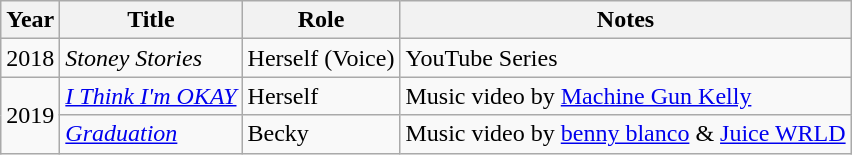<table class="wikitable sortable">
<tr>
<th>Year</th>
<th>Title</th>
<th>Role</th>
<th class="unsortable">Notes</th>
</tr>
<tr>
<td>2018</td>
<td><em>Stoney Stories</em></td>
<td>Herself (Voice)</td>
<td>YouTube Series</td>
</tr>
<tr>
<td rowspan="2">2019</td>
<td><em><a href='#'>I Think I'm OKAY</a></em></td>
<td>Herself</td>
<td>Music video by <a href='#'>Machine Gun Kelly</a></td>
</tr>
<tr>
<td><em><a href='#'>Graduation</a></em></td>
<td>Becky</td>
<td>Music video by <a href='#'>benny blanco</a> & <a href='#'>Juice WRLD</a></td>
</tr>
</table>
